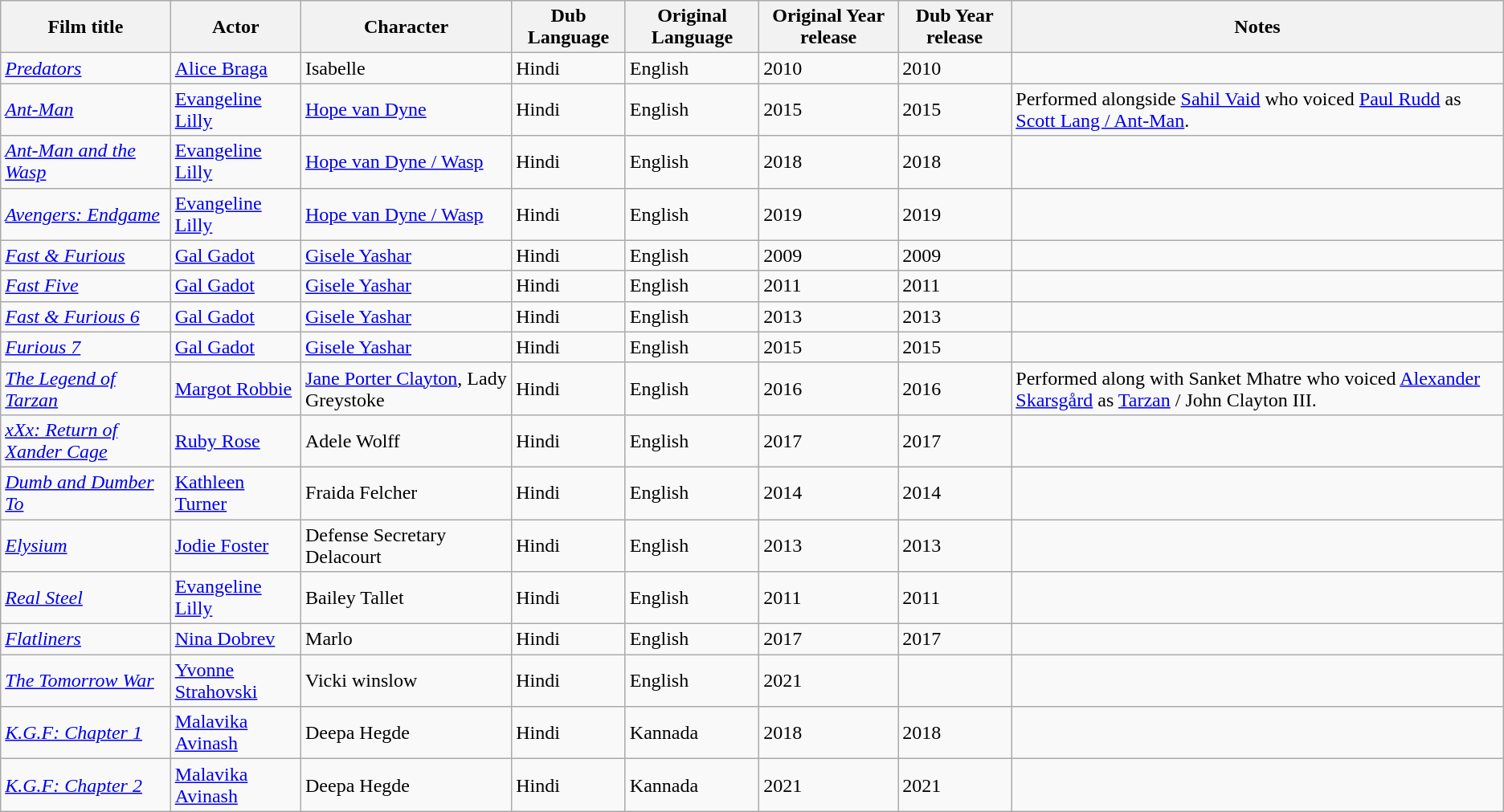<table class="wikitable">
<tr>
<th>Film title</th>
<th>Actor</th>
<th>Character</th>
<th>Dub Language</th>
<th>Original Language</th>
<th>Original Year release</th>
<th>Dub Year release</th>
<th>Notes</th>
</tr>
<tr>
<td><a href='#'><em>Predators</em></a></td>
<td><a href='#'>Alice Braga</a></td>
<td>Isabelle</td>
<td>Hindi</td>
<td>English</td>
<td>2010</td>
<td>2010</td>
<td></td>
</tr>
<tr>
<td><a href='#'><em>Ant-Man</em></a></td>
<td><a href='#'>Evangeline Lilly</a></td>
<td><a href='#'>Hope van Dyne</a></td>
<td>Hindi</td>
<td>English</td>
<td>2015</td>
<td>2015</td>
<td>Performed alongside <a href='#'>Sahil Vaid</a> who voiced <a href='#'>Paul Rudd</a> as <a href='#'>Scott Lang / Ant-Man</a>.</td>
</tr>
<tr>
<td><em><a href='#'>Ant-Man and the Wasp</a></em></td>
<td><a href='#'>Evangeline Lilly</a></td>
<td><a href='#'>Hope van Dyne / Wasp</a></td>
<td>Hindi</td>
<td>English</td>
<td>2018</td>
<td>2018</td>
<td></td>
</tr>
<tr>
<td><em><a href='#'>Avengers: Endgame</a></em></td>
<td><a href='#'>Evangeline Lilly</a></td>
<td><a href='#'>Hope van Dyne / Wasp</a></td>
<td>Hindi</td>
<td>English</td>
<td>2019</td>
<td>2019</td>
<td></td>
</tr>
<tr>
<td><a href='#'><em>Fast & Furious</em></a></td>
<td><a href='#'>Gal Gadot</a></td>
<td><a href='#'>Gisele Yashar</a></td>
<td>Hindi</td>
<td>English</td>
<td>2009</td>
<td>2009</td>
<td></td>
</tr>
<tr>
<td><em><a href='#'>Fast Five</a></em></td>
<td><a href='#'>Gal Gadot</a></td>
<td><a href='#'>Gisele Yashar</a></td>
<td>Hindi</td>
<td>English</td>
<td>2011</td>
<td>2011</td>
<td></td>
</tr>
<tr>
<td><em><a href='#'>Fast & Furious 6</a></em></td>
<td><a href='#'>Gal Gadot</a></td>
<td><a href='#'>Gisele Yashar</a></td>
<td>Hindi</td>
<td>English</td>
<td>2013</td>
<td>2013</td>
<td></td>
</tr>
<tr>
<td><em><a href='#'>Furious 7</a></em></td>
<td><a href='#'>Gal Gadot</a></td>
<td><a href='#'>Gisele Yashar</a></td>
<td>Hindi</td>
<td>English</td>
<td>2015</td>
<td>2015</td>
<td></td>
</tr>
<tr>
<td><a href='#'><em>The Legend of Tarzan</em></a></td>
<td><a href='#'>Margot Robbie</a></td>
<td><a href='#'>Jane Porter Clayton</a>, Lady Greystoke</td>
<td>Hindi</td>
<td>English</td>
<td>2016</td>
<td>2016</td>
<td>Performed along with Sanket Mhatre who voiced <a href='#'>Alexander Skarsgård</a> as <a href='#'>Tarzan</a> / John Clayton III.</td>
</tr>
<tr>
<td><em><a href='#'>xXx: Return of Xander Cage</a></em></td>
<td><a href='#'>Ruby Rose</a></td>
<td>Adele Wolff</td>
<td>Hindi</td>
<td>English</td>
<td>2017</td>
<td>2017</td>
<td></td>
</tr>
<tr>
<td><em><a href='#'>Dumb and Dumber To</a></em></td>
<td><a href='#'>Kathleen Turner</a></td>
<td>Fraida Felcher</td>
<td>Hindi</td>
<td>English</td>
<td>2014</td>
<td>2014</td>
<td></td>
</tr>
<tr>
<td><a href='#'><em>Elysium</em></a></td>
<td><a href='#'>Jodie Foster</a></td>
<td>Defense Secretary Delacourt</td>
<td>Hindi</td>
<td>English</td>
<td>2013</td>
<td>2013</td>
<td></td>
</tr>
<tr>
<td><em><a href='#'>Real Steel</a></em></td>
<td><a href='#'>Evangeline Lilly</a></td>
<td>Bailey Tallet</td>
<td>Hindi</td>
<td>English</td>
<td>2011</td>
<td>2011</td>
<td></td>
</tr>
<tr>
<td><a href='#'><em>Flatliners</em></a></td>
<td><a href='#'>Nina Dobrev</a></td>
<td>Marlo</td>
<td>Hindi</td>
<td>English</td>
<td>2017</td>
<td>2017</td>
<td></td>
</tr>
<tr>
<td><em><a href='#'>The Tomorrow War</a></em></td>
<td><a href='#'>Yvonne Strahovski</a></td>
<td>Vicki winslow</td>
<td>Hindi</td>
<td>English</td>
<td>2021</td>
<td></td>
<td></td>
</tr>
<tr>
<td><em><a href='#'>K.G.F: Chapter 1</a></em></td>
<td><a href='#'>Malavika Avinash</a></td>
<td>Deepa Hegde</td>
<td>Hindi</td>
<td>Kannada</td>
<td>2018</td>
<td>2018</td>
<td></td>
</tr>
<tr>
<td><em><a href='#'>K.G.F: Chapter 2</a></em></td>
<td><a href='#'>Malavika Avinash</a></td>
<td>Deepa Hegde</td>
<td>Hindi</td>
<td>Kannada</td>
<td>2021</td>
<td>2021</td>
<td></td>
</tr>
</table>
